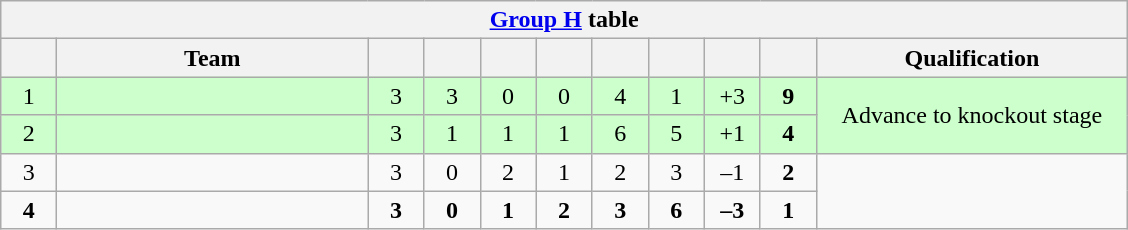<table class="wikitable" style="text-align:center">
<tr>
<th colspan="11"><a href='#'>Group H</a> table</th>
</tr>
<tr>
<th width=30></th>
<th width=200>Team</th>
<th width=30></th>
<th width=30></th>
<th width=30></th>
<th width=30></th>
<th width=30></th>
<th width=30></th>
<th width=30></th>
<th width=30></th>
<th width=200>Qualification</th>
</tr>
<tr bgcolor="#ccffcc">
<td>1</td>
<td align="left"></td>
<td>3</td>
<td>3</td>
<td>0</td>
<td>0</td>
<td>4</td>
<td>1</td>
<td>+3</td>
<td><strong>9</strong></td>
<td rowspan="2">Advance to knockout stage</td>
</tr>
<tr bgcolor="#ccffcc">
<td>2</td>
<td align="left"></td>
<td>3</td>
<td>1</td>
<td>1</td>
<td>1</td>
<td>6</td>
<td>5</td>
<td>+1</td>
<td><strong>4</strong></td>
</tr>
<tr>
<td>3</td>
<td align="left"></td>
<td>3</td>
<td>0</td>
<td>2</td>
<td>1</td>
<td>2</td>
<td>3</td>
<td>–1</td>
<td><strong>2</strong></td>
<td rowspan="2"></td>
</tr>
<tr>
<td><strong>4</strong></td>
<td align="left"><strong></strong></td>
<td><strong>3</strong></td>
<td><strong>0</strong></td>
<td><strong>1</strong></td>
<td><strong>2</strong></td>
<td><strong>3</strong></td>
<td><strong>6</strong></td>
<td><strong>–3</strong></td>
<td><strong>1</strong></td>
</tr>
</table>
